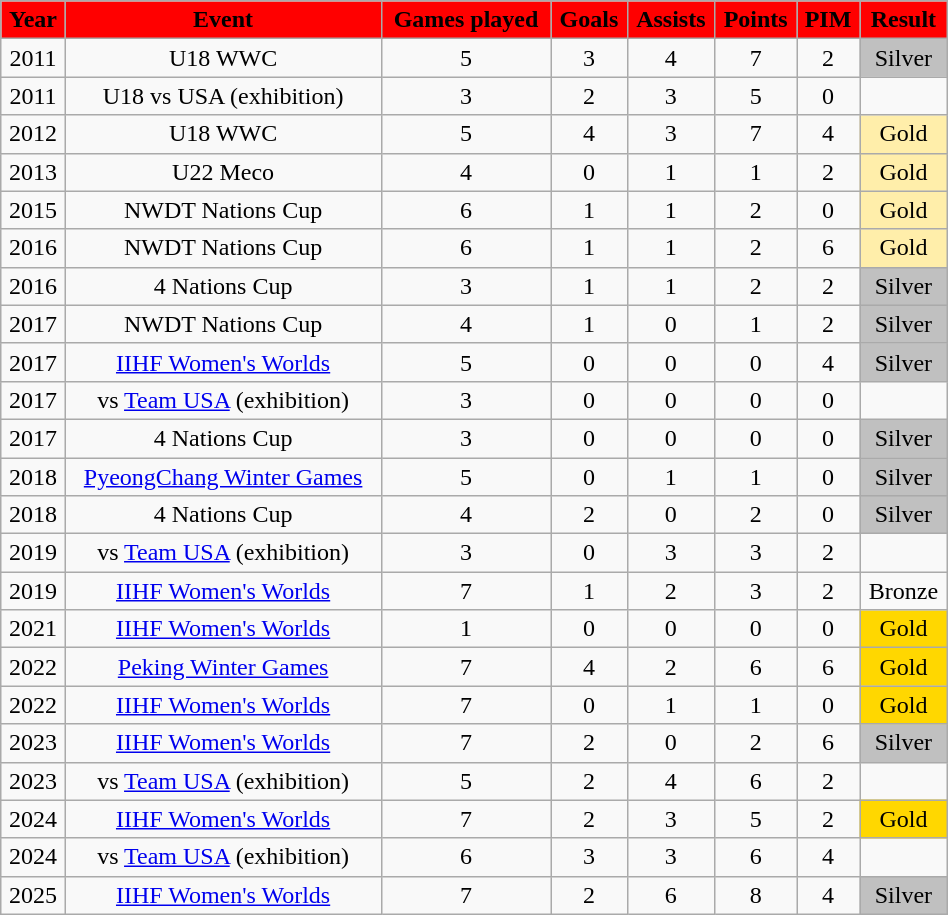<table class="wikitable" width="50%">
<tr style="text-align:center; background:red; color:black;">
<td><strong>Year</strong></td>
<td><strong>Event</strong></td>
<td><strong>Games played</strong></td>
<td><strong>Goals</strong></td>
<td><strong>Assists</strong></td>
<td><strong>Points</strong></td>
<td><strong>PIM</strong></td>
<td><strong>Result</strong></td>
</tr>
<tr style="text-align:center;" bgcolor="">
<td>2011</td>
<td>U18 WWC</td>
<td>5</td>
<td>3</td>
<td>4</td>
<td>7</td>
<td>2</td>
<td style="background: silver;">Silver</td>
</tr>
<tr style="text-align:center;" bgcolor="">
<td>2011</td>
<td>U18 vs USA (exhibition)</td>
<td>3</td>
<td>2</td>
<td>3</td>
<td>5</td>
<td>0</td>
<td></td>
</tr>
<tr style="text-align:center;" bgcolor="">
<td>2012</td>
<td>U18 WWC</td>
<td>5</td>
<td>4</td>
<td>3</td>
<td>7</td>
<td>4</td>
<td style="background: #ffeeaa;">Gold</td>
</tr>
<tr style="text-align:center;" bgcolor="">
<td>2013</td>
<td>U22 Meco</td>
<td>4</td>
<td>0</td>
<td>1</td>
<td>1</td>
<td>2</td>
<td style="background: #ffeeaa;">Gold</td>
</tr>
<tr style="text-align:center;" bgcolor="">
<td>2015</td>
<td>NWDT Nations Cup</td>
<td>6</td>
<td>1</td>
<td>1</td>
<td>2</td>
<td>0</td>
<td style="background: #ffeeaa;">Gold</td>
</tr>
<tr style="text-align:center;" bgcolor="">
<td>2016</td>
<td>NWDT Nations Cup</td>
<td>6</td>
<td>1</td>
<td>1</td>
<td>2</td>
<td>6</td>
<td style="background: #ffeeaa;">Gold</td>
</tr>
<tr style="text-align:center;" bgcolor="">
<td>2016</td>
<td>4 Nations Cup</td>
<td>3</td>
<td>1</td>
<td>1</td>
<td>2</td>
<td>2</td>
<td style="background:silver;">Silver</td>
</tr>
<tr style="text-align:center;" bgcolor="">
<td>2017</td>
<td>NWDT Nations Cup</td>
<td>4</td>
<td>1</td>
<td>0</td>
<td>1</td>
<td>2</td>
<td style="background:silver;">Silver</td>
</tr>
<tr style="text-align:center;" bgcolor="">
<td>2017</td>
<td><a href='#'>IIHF Women's Worlds</a></td>
<td>5</td>
<td>0</td>
<td>0</td>
<td>0</td>
<td>4</td>
<td style="background:silver;">Silver</td>
</tr>
<tr style="text-align:center;" bgcolor="">
<td>2017</td>
<td>vs <a href='#'>Team USA</a> (exhibition)</td>
<td>3</td>
<td>0</td>
<td>0</td>
<td>0</td>
<td>0</td>
<td></td>
</tr>
<tr style="text-align:center;" bgcolor="">
<td>2017</td>
<td>4 Nations Cup</td>
<td>3</td>
<td>0</td>
<td>0</td>
<td>0</td>
<td>0</td>
<td style="background:silver;">Silver</td>
</tr>
<tr style="text-align:center;" bgcolor="">
<td>2018</td>
<td><a href='#'>PyeongChang Winter Games</a></td>
<td>5</td>
<td>0</td>
<td>1</td>
<td>1</td>
<td>0</td>
<td style="background:silver;">Silver</td>
</tr>
<tr style="text-align:center;" bgcolor="">
<td>2018</td>
<td>4 Nations Cup</td>
<td>4</td>
<td>2</td>
<td>0</td>
<td>2</td>
<td>0</td>
<td style="background:silver;">Silver</td>
</tr>
<tr style="text-align:center;" bgcolor="">
<td>2019</td>
<td>vs <a href='#'>Team USA</a> (exhibition)</td>
<td>3</td>
<td>0</td>
<td>3</td>
<td>3</td>
<td>2</td>
<td></td>
</tr>
<tr style="text-align:center;" bgcolor="">
<td>2019</td>
<td><a href='#'>IIHF Women's Worlds</a></td>
<td>7</td>
<td>1</td>
<td>2</td>
<td>3</td>
<td>2</td>
<td style="background:bronze;">Bronze</td>
</tr>
<tr style="text-align:center;" bgcolor="">
<td>2021</td>
<td><a href='#'>IIHF Women's Worlds</a></td>
<td>1</td>
<td>0</td>
<td>0</td>
<td>0</td>
<td>0</td>
<td style="background:gold;">Gold</td>
</tr>
<tr style="text-align:center;" bgcolor="">
<td>2022</td>
<td><a href='#'>Peking Winter Games</a></td>
<td>7</td>
<td>4</td>
<td>2</td>
<td>6</td>
<td>6</td>
<td style="background:gold;">Gold</td>
</tr>
<tr style="text-align:center;" bgcolor="">
<td>2022</td>
<td><a href='#'>IIHF Women's Worlds</a></td>
<td>7</td>
<td>0</td>
<td>1</td>
<td>1</td>
<td>0</td>
<td style="background:gold;">Gold</td>
</tr>
<tr style="text-align:center;" bgcolor="">
<td>2023</td>
<td><a href='#'>IIHF Women's Worlds</a></td>
<td>7</td>
<td>2</td>
<td>0</td>
<td>2</td>
<td>6</td>
<td style="background:silver;">Silver</td>
</tr>
<tr style="text-align:center;" bgcolor="">
<td>2023</td>
<td>vs <a href='#'>Team USA</a> (exhibition)</td>
<td>5</td>
<td>2</td>
<td>4</td>
<td>6</td>
<td>2</td>
<td></td>
</tr>
<tr style="text-align:center;" bgcolor="">
<td>2024</td>
<td><a href='#'>IIHF Women's Worlds</a></td>
<td>7</td>
<td>2</td>
<td>3</td>
<td>5</td>
<td>2</td>
<td style="background:Gold;">Gold</td>
</tr>
<tr style="text-align:center;" bgcolor="">
<td>2024</td>
<td>vs <a href='#'>Team USA</a> (exhibition)</td>
<td>6</td>
<td>3</td>
<td>3</td>
<td>6</td>
<td>4</td>
<td></td>
</tr>
<tr style="text-align:center;" bgcolor="">
<td>2025</td>
<td><a href='#'>IIHF Women's Worlds</a></td>
<td>7</td>
<td>2</td>
<td>6</td>
<td>8</td>
<td>4</td>
<td style="background:silver;">Silver</td>
</tr>
</table>
